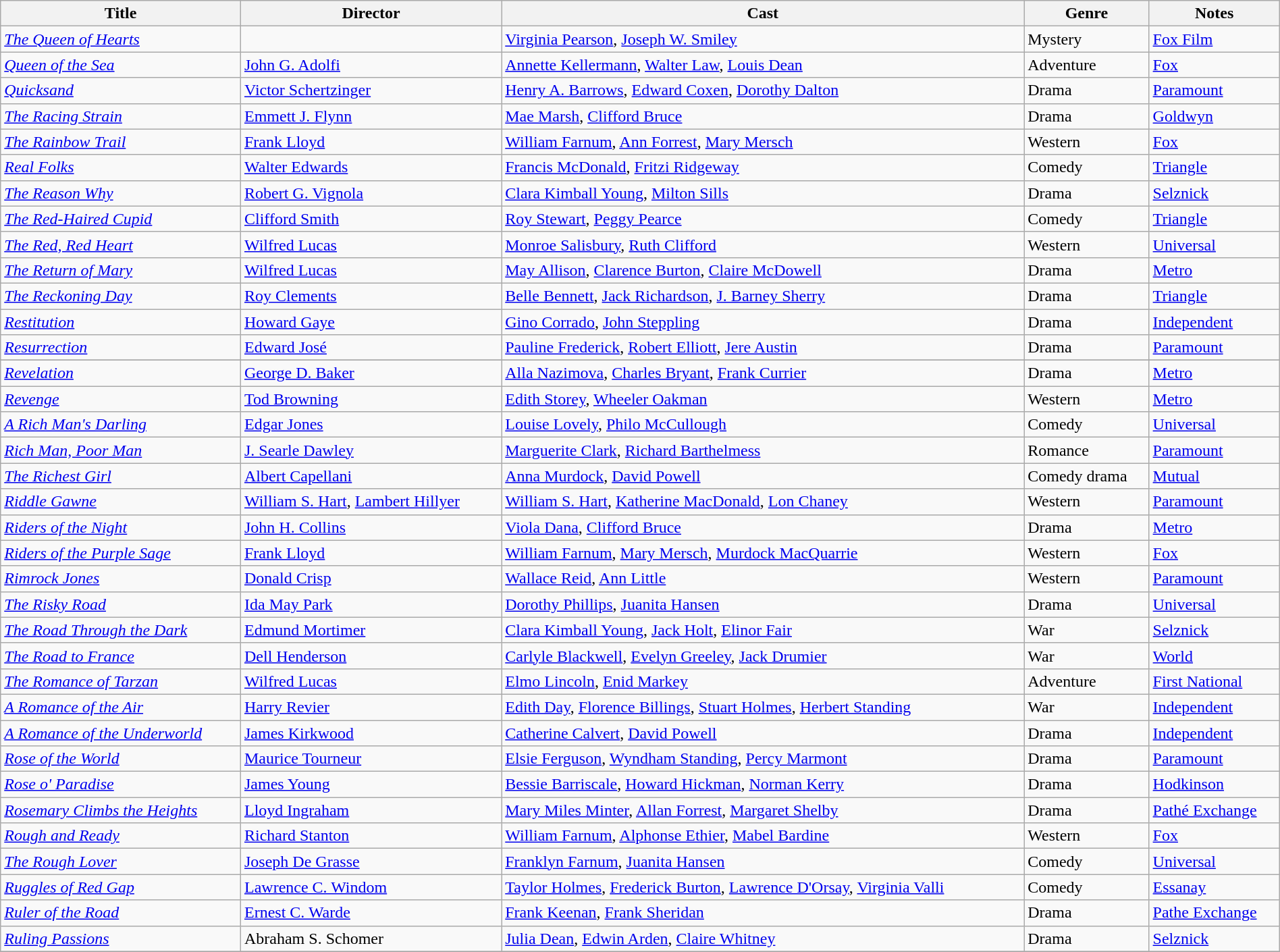<table class="wikitable" width= "100%">
<tr>
<th>Title</th>
<th>Director</th>
<th>Cast</th>
<th>Genre</th>
<th>Notes</th>
</tr>
<tr>
<td><em><a href='#'>The Queen of Hearts</a></em></td>
<td></td>
<td><a href='#'>Virginia Pearson</a>, <a href='#'>Joseph W. Smiley</a></td>
<td>Mystery</td>
<td><a href='#'>Fox Film</a></td>
</tr>
<tr>
<td><em><a href='#'>Queen of the Sea</a></em></td>
<td><a href='#'>John G. Adolfi</a></td>
<td><a href='#'>Annette Kellermann</a>, <a href='#'>Walter Law</a>, <a href='#'>Louis Dean</a></td>
<td>Adventure</td>
<td><a href='#'>Fox</a></td>
</tr>
<tr>
<td><em><a href='#'>Quicksand</a></em></td>
<td><a href='#'>Victor Schertzinger</a></td>
<td><a href='#'>Henry A. Barrows</a>, <a href='#'>Edward Coxen</a>, <a href='#'>Dorothy Dalton</a></td>
<td>Drama</td>
<td><a href='#'>Paramount</a></td>
</tr>
<tr>
<td><em><a href='#'>The Racing Strain</a></em></td>
<td><a href='#'>Emmett J. Flynn</a></td>
<td><a href='#'>Mae Marsh</a>, <a href='#'>Clifford Bruce</a></td>
<td>Drama</td>
<td><a href='#'>Goldwyn</a></td>
</tr>
<tr>
<td><em><a href='#'>The Rainbow Trail</a></em></td>
<td><a href='#'>Frank Lloyd</a></td>
<td><a href='#'>William Farnum</a>, <a href='#'>Ann Forrest</a>, <a href='#'>Mary Mersch</a></td>
<td>Western</td>
<td><a href='#'>Fox</a></td>
</tr>
<tr>
<td><em><a href='#'>Real Folks </a></em></td>
<td><a href='#'>Walter Edwards</a></td>
<td><a href='#'>Francis McDonald</a>, <a href='#'>Fritzi Ridgeway</a></td>
<td>Comedy</td>
<td><a href='#'>Triangle</a></td>
</tr>
<tr>
<td><em><a href='#'>The Reason Why</a></em></td>
<td><a href='#'>Robert G. Vignola</a></td>
<td><a href='#'>Clara Kimball Young</a>, <a href='#'>Milton Sills</a></td>
<td>Drama</td>
<td><a href='#'>Selznick</a></td>
</tr>
<tr>
<td><em><a href='#'>The Red-Haired Cupid</a></em></td>
<td><a href='#'>Clifford Smith</a></td>
<td><a href='#'>Roy Stewart</a>, <a href='#'>Peggy Pearce</a></td>
<td>Comedy</td>
<td><a href='#'>Triangle</a></td>
</tr>
<tr>
<td><em><a href='#'>The Red, Red Heart </a></em></td>
<td><a href='#'>Wilfred Lucas</a></td>
<td><a href='#'>Monroe Salisbury</a>, <a href='#'>Ruth Clifford</a></td>
<td>Western</td>
<td><a href='#'>Universal</a></td>
</tr>
<tr>
<td><em><a href='#'>The Return of Mary</a></em></td>
<td><a href='#'>Wilfred Lucas</a></td>
<td><a href='#'>May Allison</a>, <a href='#'>Clarence Burton</a>, <a href='#'>Claire McDowell</a></td>
<td>Drama</td>
<td><a href='#'>Metro</a></td>
</tr>
<tr>
<td><em><a href='#'>The Reckoning Day </a></em></td>
<td><a href='#'>Roy Clements</a></td>
<td><a href='#'>Belle Bennett</a>, <a href='#'>Jack Richardson</a>, <a href='#'>J. Barney Sherry</a></td>
<td>Drama</td>
<td><a href='#'>Triangle</a></td>
</tr>
<tr>
<td><em><a href='#'>Restitution</a></em></td>
<td><a href='#'>Howard Gaye</a></td>
<td><a href='#'>Gino Corrado</a>, <a href='#'>John Steppling</a></td>
<td>Drama</td>
<td><a href='#'>Independent</a></td>
</tr>
<tr>
<td><em><a href='#'>Resurrection</a></em></td>
<td><a href='#'>Edward José</a></td>
<td><a href='#'>Pauline Frederick</a>, <a href='#'>Robert Elliott</a>, <a href='#'>Jere Austin</a></td>
<td>Drama</td>
<td><a href='#'>Paramount</a></td>
</tr>
<tr>
</tr>
<tr>
<td><em><a href='#'>Revelation</a></em></td>
<td><a href='#'>George D. Baker</a></td>
<td><a href='#'>Alla Nazimova</a>, <a href='#'>Charles Bryant</a>, <a href='#'>Frank Currier</a></td>
<td>Drama</td>
<td><a href='#'>Metro</a></td>
</tr>
<tr>
<td><em><a href='#'>Revenge</a></em></td>
<td><a href='#'>Tod Browning</a></td>
<td><a href='#'>Edith Storey</a>, <a href='#'>Wheeler Oakman</a></td>
<td>Western</td>
<td><a href='#'>Metro</a></td>
</tr>
<tr>
<td><em><a href='#'>A Rich Man's Darling</a></em></td>
<td><a href='#'>Edgar Jones</a></td>
<td><a href='#'>Louise Lovely</a>, <a href='#'>Philo McCullough</a></td>
<td>Comedy</td>
<td><a href='#'>Universal</a></td>
</tr>
<tr>
<td><em><a href='#'>Rich Man, Poor Man</a></em></td>
<td><a href='#'>J. Searle Dawley</a></td>
<td><a href='#'>Marguerite Clark</a>, <a href='#'>Richard Barthelmess</a></td>
<td>Romance</td>
<td><a href='#'>Paramount</a></td>
</tr>
<tr>
<td><em><a href='#'>The Richest Girl</a></em></td>
<td><a href='#'>Albert Capellani</a></td>
<td><a href='#'>Anna Murdock</a>, <a href='#'>David Powell</a></td>
<td>Comedy drama</td>
<td><a href='#'>Mutual</a></td>
</tr>
<tr>
<td><em><a href='#'>Riddle Gawne</a></em></td>
<td><a href='#'>William S. Hart</a>, <a href='#'>Lambert Hillyer</a></td>
<td><a href='#'>William S. Hart</a>, <a href='#'>Katherine MacDonald</a>, <a href='#'>Lon Chaney</a></td>
<td>Western</td>
<td><a href='#'>Paramount</a></td>
</tr>
<tr>
<td><em><a href='#'>Riders of the Night</a></em></td>
<td><a href='#'>John H. Collins</a></td>
<td><a href='#'>Viola Dana</a>, <a href='#'>Clifford Bruce</a></td>
<td>Drama</td>
<td><a href='#'>Metro</a></td>
</tr>
<tr>
<td><em><a href='#'>Riders of the Purple Sage</a></em></td>
<td><a href='#'>Frank Lloyd</a></td>
<td><a href='#'>William Farnum</a>, <a href='#'>Mary Mersch</a>, <a href='#'>Murdock MacQuarrie</a></td>
<td>Western</td>
<td><a href='#'>Fox</a></td>
</tr>
<tr>
<td><em><a href='#'>Rimrock Jones </a></em></td>
<td><a href='#'>Donald Crisp</a></td>
<td><a href='#'>Wallace Reid</a>, <a href='#'>Ann Little</a></td>
<td>Western</td>
<td><a href='#'>Paramount</a></td>
</tr>
<tr>
<td><em><a href='#'>The Risky Road </a></em></td>
<td><a href='#'>Ida May Park</a></td>
<td><a href='#'>Dorothy Phillips</a>, <a href='#'>Juanita Hansen</a></td>
<td>Drama</td>
<td><a href='#'>Universal</a></td>
</tr>
<tr>
<td><em><a href='#'>The Road Through the Dark</a></em></td>
<td><a href='#'>Edmund Mortimer</a></td>
<td><a href='#'>Clara Kimball Young</a>, <a href='#'>Jack Holt</a>, <a href='#'>Elinor Fair</a></td>
<td>War</td>
<td><a href='#'>Selznick</a></td>
</tr>
<tr>
<td><em><a href='#'>The Road to France</a></em></td>
<td><a href='#'>Dell Henderson</a></td>
<td><a href='#'>Carlyle Blackwell</a>, <a href='#'>Evelyn Greeley</a>, <a href='#'>Jack Drumier</a></td>
<td>War</td>
<td><a href='#'>World</a></td>
</tr>
<tr>
<td><em><a href='#'>The Romance of Tarzan</a></em></td>
<td><a href='#'>Wilfred Lucas</a></td>
<td><a href='#'>Elmo Lincoln</a>, <a href='#'>Enid Markey</a></td>
<td>Adventure</td>
<td><a href='#'>First National</a></td>
</tr>
<tr>
<td><em><a href='#'>A Romance of the Air</a></em></td>
<td><a href='#'>Harry Revier</a></td>
<td><a href='#'>Edith Day</a>, <a href='#'>Florence Billings</a>, <a href='#'>Stuart Holmes</a>, <a href='#'>Herbert Standing</a></td>
<td>War</td>
<td><a href='#'>Independent</a></td>
</tr>
<tr>
<td><em><a href='#'>A Romance of the Underworld</a></em></td>
<td><a href='#'>James Kirkwood</a></td>
<td><a href='#'>Catherine Calvert</a>, <a href='#'>David Powell</a></td>
<td>Drama</td>
<td><a href='#'>Independent</a></td>
</tr>
<tr>
<td><em><a href='#'>Rose of the World</a></em></td>
<td><a href='#'>Maurice Tourneur</a></td>
<td><a href='#'>Elsie Ferguson</a>, <a href='#'>Wyndham Standing</a>, <a href='#'>Percy Marmont</a></td>
<td>Drama</td>
<td><a href='#'>Paramount</a></td>
</tr>
<tr>
<td><em><a href='#'>Rose o' Paradise </a></em></td>
<td><a href='#'>James Young</a></td>
<td><a href='#'>Bessie Barriscale</a>, <a href='#'>Howard Hickman</a>, <a href='#'>Norman Kerry</a></td>
<td>Drama</td>
<td><a href='#'>Hodkinson</a></td>
</tr>
<tr>
<td><em><a href='#'>Rosemary Climbs the Heights</a></em></td>
<td><a href='#'>Lloyd Ingraham</a></td>
<td><a href='#'>Mary Miles Minter</a>, <a href='#'>Allan Forrest</a>, <a href='#'>Margaret Shelby</a></td>
<td>Drama</td>
<td><a href='#'>Pathé Exchange</a></td>
</tr>
<tr>
<td><em><a href='#'>Rough and Ready</a></em></td>
<td><a href='#'>Richard Stanton</a></td>
<td><a href='#'>William Farnum</a>, <a href='#'>Alphonse Ethier</a>, <a href='#'>Mabel Bardine</a></td>
<td>Western</td>
<td><a href='#'>Fox</a></td>
</tr>
<tr>
<td><em><a href='#'>The Rough Lover</a></em></td>
<td><a href='#'>Joseph De Grasse</a></td>
<td><a href='#'>Franklyn Farnum</a>, <a href='#'>Juanita Hansen</a></td>
<td>Comedy</td>
<td><a href='#'>Universal</a></td>
</tr>
<tr>
<td><em><a href='#'>Ruggles of Red Gap</a></em></td>
<td><a href='#'>Lawrence C. Windom</a></td>
<td><a href='#'>Taylor Holmes</a>, <a href='#'>Frederick Burton</a>, <a href='#'>Lawrence D'Orsay</a>, <a href='#'>Virginia Valli</a></td>
<td>Comedy</td>
<td><a href='#'>Essanay</a></td>
</tr>
<tr>
<td><em><a href='#'>Ruler of the Road</a></em></td>
<td><a href='#'>Ernest C. Warde</a></td>
<td><a href='#'>Frank Keenan</a>, <a href='#'>Frank Sheridan</a></td>
<td>Drama</td>
<td><a href='#'>Pathe Exchange</a></td>
</tr>
<tr>
<td><em><a href='#'>Ruling Passions</a></em></td>
<td>Abraham S. Schomer</td>
<td><a href='#'>Julia Dean</a>, <a href='#'>Edwin Arden</a>, <a href='#'>Claire Whitney</a></td>
<td>Drama</td>
<td><a href='#'>Selznick</a></td>
</tr>
<tr>
</tr>
</table>
